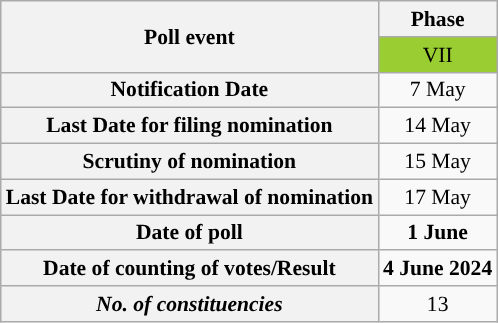<table class="wikitable" style="text-align:center;margin:auto;font-size:90%;">
<tr>
<th rowspan=2>Poll event</th>
<th>Phase</th>
</tr>
<tr>
<td bgcolor=#9ACD32>VII</td>
</tr>
<tr>
<th>Notification Date</th>
<td>7 May</td>
</tr>
<tr>
<th>Last Date for filing nomination</th>
<td>14 May</td>
</tr>
<tr>
<th>Scrutiny of nomination</th>
<td>15 May</td>
</tr>
<tr>
<th>Last Date for withdrawal of nomination</th>
<td>17 May</td>
</tr>
<tr>
<th>Date of poll</th>
<td><strong>1 June</strong></td>
</tr>
<tr>
<th>Date of counting of votes/Result</th>
<td><strong>4 June 2024</strong></td>
</tr>
<tr>
<th><strong><em>No. of constituencies</em></strong></th>
<td>13</td>
</tr>
</table>
